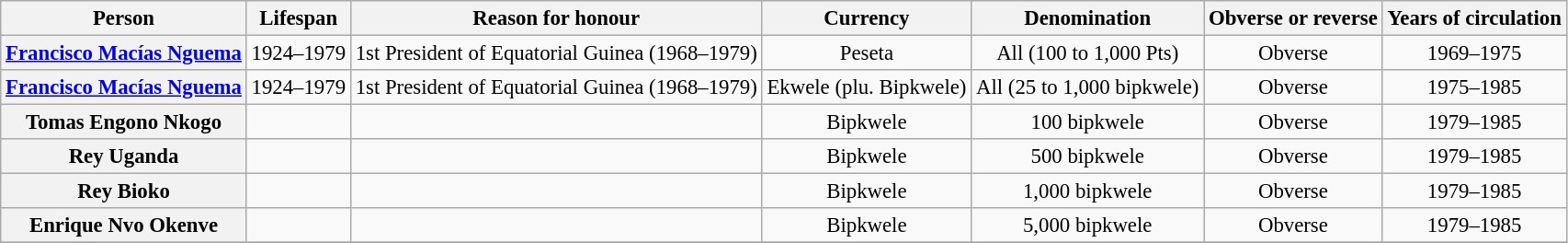<table class="wikitable" style="font-size:95%; text-align:center;">
<tr>
<th>Person</th>
<th>Lifespan</th>
<th>Reason for honour</th>
<th>Currency</th>
<th>Denomination</th>
<th>Obverse or reverse</th>
<th>Years of circulation</th>
</tr>
<tr>
<th><a href='#'>Francisco Macías Nguema</a></th>
<td>1924–1979</td>
<td>1st President of Equatorial Guinea (1968–1979)</td>
<td>Peseta</td>
<td>All (100 to 1,000 Pts)</td>
<td>Obverse</td>
<td>1969–1975</td>
</tr>
<tr>
<th><a href='#'>Francisco Macías Nguema</a></th>
<td>1924–1979</td>
<td>1st President of Equatorial Guinea (1968–1979)</td>
<td>Ekwele (plu. Bipkwele)</td>
<td>All (25 to 1,000 bipkwele)</td>
<td>Obverse</td>
<td>1975–1985</td>
</tr>
<tr>
<th>Tomas Engono Nkogo</th>
<td></td>
<td></td>
<td>Bipkwele</td>
<td>100 bipkwele</td>
<td>Obverse</td>
<td>1979–1985</td>
</tr>
<tr>
<th>Rey Uganda</th>
<td></td>
<td></td>
<td>Bipkwele</td>
<td>500 bipkwele</td>
<td>Obverse</td>
<td>1979–1985</td>
</tr>
<tr>
<th>Rey Bioko</th>
<td></td>
<td></td>
<td>Bipkwele</td>
<td>1,000 bipkwele</td>
<td>Obverse</td>
<td>1979–1985</td>
</tr>
<tr>
<th>Enrique Nvo Okenve</th>
<td></td>
<td></td>
<td>Bipkwele</td>
<td>5,000 bipkwele</td>
<td>Obverse</td>
<td>1979–1985</td>
</tr>
<tr>
</tr>
</table>
